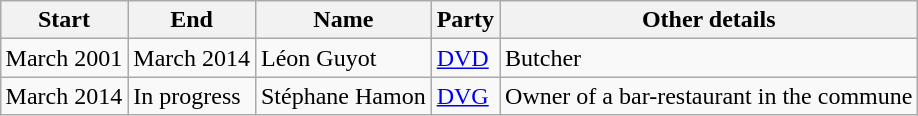<table border="1" class="wikitable" style="margin:1em auto;">
<tr>
<th>Start</th>
<th>End</th>
<th>Name</th>
<th>Party</th>
<th>Other details</th>
</tr>
<tr>
<td>March 2001</td>
<td>March 2014</td>
<td>Léon Guyot</td>
<td><a href='#'>DVD</a></td>
<td>Butcher</td>
</tr>
<tr>
<td>March 2014</td>
<td>In progress</td>
<td>Stéphane Hamon</td>
<td><a href='#'>DVG</a></td>
<td>Owner of a bar-restaurant in the commune</td>
</tr>
</table>
